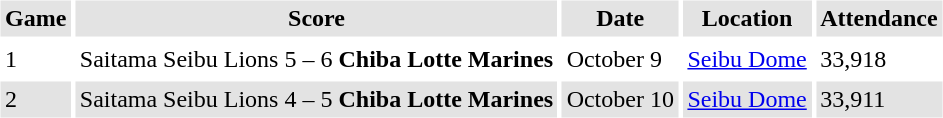<table border="0" cellspacing="3" cellpadding="3">
<tr style="background: #e3e3e3;">
<th>Game</th>
<th>Score</th>
<th>Date</th>
<th>Location</th>
<th>Attendance</th>
</tr>
<tr>
<td>1</td>
<td>Saitama Seibu Lions 5 – 6 <strong>Chiba Lotte Marines</strong></td>
<td>October 9</td>
<td><a href='#'>Seibu Dome</a></td>
<td>33,918</td>
</tr>
<tr style="background: #e3e3e3;">
<td>2</td>
<td>Saitama Seibu Lions 4 – 5 <strong>Chiba Lotte Marines</strong></td>
<td>October 10</td>
<td><a href='#'>Seibu Dome</a></td>
<td>33,911</td>
</tr>
</table>
